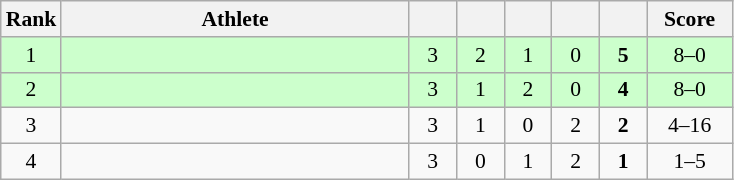<table class="wikitable" style="text-align: center; font-size:90% ">
<tr>
<th width=25>Rank</th>
<th width=225>Athlete</th>
<th width=25></th>
<th width=25></th>
<th width=25></th>
<th width=25></th>
<th width=25></th>
<th width=50>Score</th>
</tr>
<tr bgcolor=ccffcc>
<td>1</td>
<td align=left></td>
<td>3</td>
<td>2</td>
<td>1</td>
<td>0</td>
<td><strong>5</strong></td>
<td>8–0</td>
</tr>
<tr bgcolor=ccffcc>
<td>2</td>
<td align=left></td>
<td>3</td>
<td>1</td>
<td>2</td>
<td>0</td>
<td><strong>4</strong></td>
<td>8–0</td>
</tr>
<tr>
<td>3</td>
<td align=left></td>
<td>3</td>
<td>1</td>
<td>0</td>
<td>2</td>
<td><strong>2</strong></td>
<td>4–16</td>
</tr>
<tr>
<td>4</td>
<td align=left></td>
<td>3</td>
<td>0</td>
<td>1</td>
<td>2</td>
<td><strong>1</strong></td>
<td>1–5</td>
</tr>
</table>
